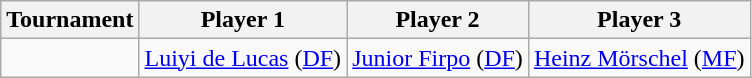<table class="wikitable">
<tr>
<th>Tournament</th>
<th>Player 1</th>
<th>Player 2</th>
<th>Player 3</th>
</tr>
<tr>
<td></td>
<td><a href='#'>Luiyi de Lucas</a> (<a href='#'>DF</a>)</td>
<td><a href='#'>Junior Firpo</a> (<a href='#'>DF</a>)</td>
<td><a href='#'>Heinz Mörschel</a> (<a href='#'>MF</a>)</td>
</tr>
</table>
